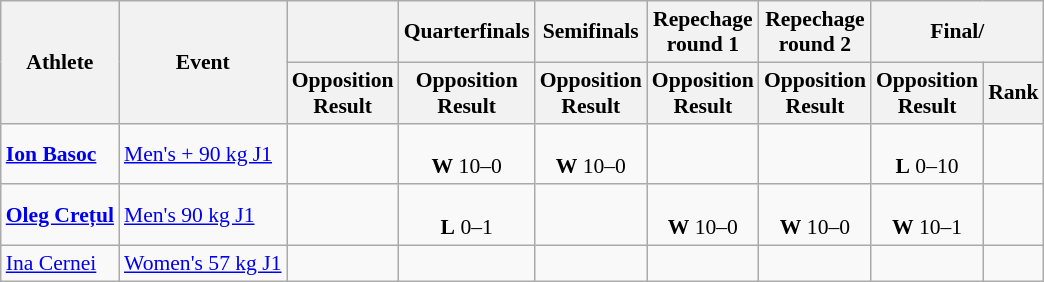<table class="wikitable" style="font-size:90%">
<tr>
<th rowspan="2">Athlete</th>
<th rowspan="2">Event</th>
<th></th>
<th>Quarterfinals</th>
<th>Semifinals</th>
<th>Repechage <br>round 1</th>
<th>Repechage <br>round 2</th>
<th colspan=2>Final/<br></th>
</tr>
<tr>
<th>Opposition<br>Result</th>
<th>Opposition<br>Result</th>
<th>Opposition<br>Result</th>
<th>Opposition<br>Result</th>
<th>Opposition<br>Result</th>
<th>Opposition<br>Result</th>
<th>Rank</th>
</tr>
<tr align=center>
<td align=left><strong><a href='#'>Ion Basoc</a></strong></td>
<td align=left><a href='#'>Men's + 90 kg J1</a></td>
<td></td>
<td><br><strong>W</strong> 10–0</td>
<td><br><strong>W</strong> 10–0</td>
<td></td>
<td></td>
<td><br><strong>L</strong> 0–10</td>
<td></td>
</tr>
<tr align=center>
<td align=left><strong><a href='#'>Oleg Crețul</a></strong></td>
<td align=left><a href='#'>Men's 90 kg J1</a></td>
<td></td>
<td><br><strong>L</strong> 0–1</td>
<td></td>
<td><br><strong>W</strong> 10–0</td>
<td><br><strong>W</strong> 10–0</td>
<td><br><strong>W</strong> 10–1</td>
<td></td>
</tr>
<tr align=center>
<td align=left><a href='#'>Ina Cernei</a></td>
<td align=left><a href='#'>Women's 57 kg J1</a></td>
<td></td>
<td></td>
<td></td>
<td></td>
<td></td>
<td></td>
<td></td>
</tr>
</table>
